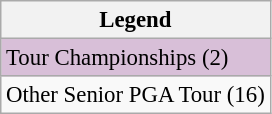<table class="wikitable" style="font-size:95%;">
<tr>
<th>Legend</th>
</tr>
<tr style="background:thistle;">
<td>Tour Championships (2)</td>
</tr>
<tr>
<td>Other Senior PGA Tour (16)</td>
</tr>
</table>
